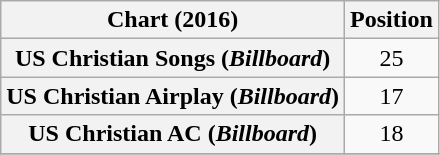<table class="wikitable plainrowheaders" style="text-align:center">
<tr>
<th scope="col">Chart (2016)</th>
<th scope="col">Position</th>
</tr>
<tr>
<th scope="row">US Christian Songs (<em>Billboard</em>)</th>
<td>25</td>
</tr>
<tr>
<th scope="row">US Christian Airplay (<em>Billboard</em>)</th>
<td>17</td>
</tr>
<tr>
<th scope="row">US Christian AC (<em>Billboard</em>)</th>
<td>18</td>
</tr>
<tr>
</tr>
</table>
